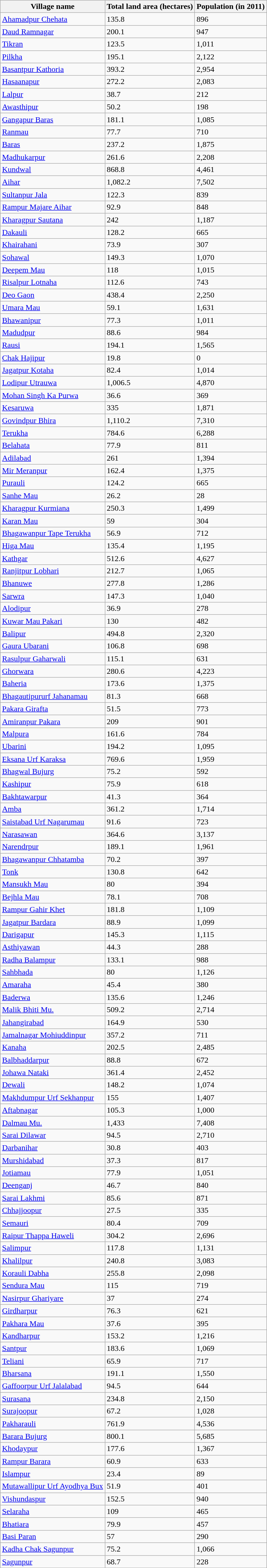<table class="wikitable sortable">
<tr>
<th>Village name</th>
<th>Total land area (hectares)</th>
<th>Population (in 2011)</th>
</tr>
<tr>
<td><a href='#'>Ahamadpur Chehata</a></td>
<td>135.8</td>
<td>896</td>
</tr>
<tr>
<td><a href='#'>Daud Ramnagar</a></td>
<td>200.1</td>
<td>947</td>
</tr>
<tr>
<td><a href='#'>Tikran</a></td>
<td>123.5</td>
<td>1,011</td>
</tr>
<tr>
<td><a href='#'>Pilkha</a></td>
<td>195.1</td>
<td>2,122</td>
</tr>
<tr>
<td><a href='#'>Basantpur Kathoria</a></td>
<td>393.2</td>
<td>2,954</td>
</tr>
<tr>
<td><a href='#'>Hasaanapur</a></td>
<td>272.2</td>
<td>2,083</td>
</tr>
<tr>
<td><a href='#'>Lalpur</a></td>
<td>38.7</td>
<td>212</td>
</tr>
<tr>
<td><a href='#'>Awasthipur</a></td>
<td>50.2</td>
<td>198</td>
</tr>
<tr>
<td><a href='#'>Gangapur Baras</a></td>
<td>181.1</td>
<td>1,085</td>
</tr>
<tr>
<td><a href='#'>Ranmau</a></td>
<td>77.7</td>
<td>710</td>
</tr>
<tr>
<td><a href='#'>Baras</a></td>
<td>237.2</td>
<td>1,875</td>
</tr>
<tr>
<td><a href='#'>Madhukarpur</a></td>
<td>261.6</td>
<td>2,208</td>
</tr>
<tr>
<td><a href='#'>Kundwal</a></td>
<td>868.8</td>
<td>4,461</td>
</tr>
<tr>
<td><a href='#'>Aihar</a></td>
<td>1,082.2</td>
<td>7,502</td>
</tr>
<tr>
<td><a href='#'>Sultanpur Jala</a></td>
<td>122.3</td>
<td>839</td>
</tr>
<tr>
<td><a href='#'>Rampur Majare Aihar</a></td>
<td>92.9</td>
<td>848</td>
</tr>
<tr>
<td><a href='#'>Kharagpur Sautana</a></td>
<td>242</td>
<td>1,187</td>
</tr>
<tr>
<td><a href='#'>Dakauli</a></td>
<td>128.2</td>
<td>665</td>
</tr>
<tr>
<td><a href='#'>Khairahani</a></td>
<td>73.9</td>
<td>307</td>
</tr>
<tr>
<td><a href='#'>Sohawal</a></td>
<td>149.3</td>
<td>1,070</td>
</tr>
<tr>
<td><a href='#'>Deepem Mau</a></td>
<td>118</td>
<td>1,015</td>
</tr>
<tr>
<td><a href='#'>Risalpur Lotnaha</a></td>
<td>112.6</td>
<td>743</td>
</tr>
<tr>
<td><a href='#'>Deo Gaon</a></td>
<td>438.4</td>
<td>2,250</td>
</tr>
<tr>
<td><a href='#'>Umara Mau</a></td>
<td>59.1</td>
<td>1,631</td>
</tr>
<tr>
<td><a href='#'>Bhawanipur</a></td>
<td>77.3</td>
<td>1,011</td>
</tr>
<tr>
<td><a href='#'>Madudpur</a></td>
<td>88.6</td>
<td>984</td>
</tr>
<tr>
<td><a href='#'>Rausi</a></td>
<td>194.1</td>
<td>1,565</td>
</tr>
<tr>
<td><a href='#'>Chak Hajipur</a></td>
<td>19.8</td>
<td>0</td>
</tr>
<tr>
<td><a href='#'>Jagatpur Kotaha</a></td>
<td>82.4</td>
<td>1,014</td>
</tr>
<tr>
<td><a href='#'>Lodipur Utrauwa</a></td>
<td>1,006.5</td>
<td>4,870</td>
</tr>
<tr>
<td><a href='#'>Mohan Singh Ka Purwa</a></td>
<td>36.6</td>
<td>369</td>
</tr>
<tr>
<td><a href='#'>Kesaruwa</a></td>
<td>335</td>
<td>1,871</td>
</tr>
<tr>
<td><a href='#'>Govindpur Bhira</a></td>
<td>1,110.2</td>
<td>7,310</td>
</tr>
<tr>
<td><a href='#'>Terukha</a></td>
<td>784.6</td>
<td>6,288</td>
</tr>
<tr>
<td><a href='#'>Belahata</a></td>
<td>77.9</td>
<td>811</td>
</tr>
<tr>
<td><a href='#'>Adilabad</a></td>
<td>261</td>
<td>1,394</td>
</tr>
<tr>
<td><a href='#'>Mir Meranpur</a></td>
<td>162.4</td>
<td>1,375</td>
</tr>
<tr>
<td><a href='#'>Purauli</a></td>
<td>124.2</td>
<td>665</td>
</tr>
<tr>
<td><a href='#'>Sanhe Mau</a></td>
<td>26.2</td>
<td>28</td>
</tr>
<tr>
<td><a href='#'>Kharagpur Kurmiana</a></td>
<td>250.3</td>
<td>1,499</td>
</tr>
<tr>
<td><a href='#'>Karan Mau</a></td>
<td>59</td>
<td>304</td>
</tr>
<tr>
<td><a href='#'>Bhagawanpur Tape Terukha</a></td>
<td>56.9</td>
<td>712</td>
</tr>
<tr>
<td><a href='#'>Higa Mau</a></td>
<td>135.4</td>
<td>1,195</td>
</tr>
<tr>
<td><a href='#'>Kathgar</a></td>
<td>512.6</td>
<td>4,627</td>
</tr>
<tr>
<td><a href='#'>Ranjitpur Lobhari</a></td>
<td>212.7</td>
<td>1,065</td>
</tr>
<tr>
<td><a href='#'>Bhanuwe</a></td>
<td>277.8</td>
<td>1,286</td>
</tr>
<tr>
<td><a href='#'>Sarwra</a></td>
<td>147.3</td>
<td>1,040</td>
</tr>
<tr>
<td><a href='#'>Alodipur</a></td>
<td>36.9</td>
<td>278</td>
</tr>
<tr>
<td><a href='#'>Kuwar Mau Pakari</a></td>
<td>130</td>
<td>482</td>
</tr>
<tr>
<td><a href='#'>Balipur</a></td>
<td>494.8</td>
<td>2,320</td>
</tr>
<tr>
<td><a href='#'>Gaura Ubarani</a></td>
<td>106.8</td>
<td>698</td>
</tr>
<tr>
<td><a href='#'>Rasulpur Gaharwali</a></td>
<td>115.1</td>
<td>631</td>
</tr>
<tr>
<td><a href='#'>Ghorwara</a></td>
<td>280.6</td>
<td>4,223</td>
</tr>
<tr>
<td><a href='#'>Baheria</a></td>
<td>173.6</td>
<td>1,375</td>
</tr>
<tr>
<td><a href='#'>Bhagautipururf Jahanamau</a></td>
<td>81.3</td>
<td>668</td>
</tr>
<tr>
<td><a href='#'>Pakara Girafta</a></td>
<td>51.5</td>
<td>773</td>
</tr>
<tr>
<td><a href='#'>Amiranpur Pakara</a></td>
<td>209</td>
<td>901</td>
</tr>
<tr>
<td><a href='#'>Malpura</a></td>
<td>161.6</td>
<td>784</td>
</tr>
<tr>
<td><a href='#'>Ubarini</a></td>
<td>194.2</td>
<td>1,095</td>
</tr>
<tr>
<td><a href='#'>Eksana Urf Karaksa</a></td>
<td>769.6</td>
<td>1,959</td>
</tr>
<tr>
<td><a href='#'>Bhagwal Bujurg</a></td>
<td>75.2</td>
<td>592</td>
</tr>
<tr>
<td><a href='#'>Kashipur</a></td>
<td>75.9</td>
<td>618</td>
</tr>
<tr>
<td><a href='#'>Bakhtawarpur</a></td>
<td>41.3</td>
<td>364</td>
</tr>
<tr>
<td><a href='#'>Amba</a></td>
<td>361.2</td>
<td>1,714</td>
</tr>
<tr>
<td><a href='#'>Saistabad Urf Nagarumau</a></td>
<td>91.6</td>
<td>723</td>
</tr>
<tr>
<td><a href='#'>Narasawan</a></td>
<td>364.6</td>
<td>3,137</td>
</tr>
<tr>
<td><a href='#'>Narendrpur</a></td>
<td>189.1</td>
<td>1,961</td>
</tr>
<tr>
<td><a href='#'>Bhagawanpur Chhatamba</a></td>
<td>70.2</td>
<td>397</td>
</tr>
<tr>
<td><a href='#'>Tonk</a></td>
<td>130.8</td>
<td>642</td>
</tr>
<tr>
<td><a href='#'>Mansukh Mau</a></td>
<td>80</td>
<td>394</td>
</tr>
<tr>
<td><a href='#'>Bejhla Mau</a></td>
<td>78.1</td>
<td>708</td>
</tr>
<tr>
<td><a href='#'>Rampur Gahir Khet</a></td>
<td>181.8</td>
<td>1,109</td>
</tr>
<tr>
<td><a href='#'>Jagatpur Bardara</a></td>
<td>88.9</td>
<td>1,099</td>
</tr>
<tr>
<td><a href='#'>Darigapur</a></td>
<td>145.3</td>
<td>1,115</td>
</tr>
<tr>
<td><a href='#'>Asthiyawan</a></td>
<td>44.3</td>
<td>288</td>
</tr>
<tr>
<td><a href='#'>Radha Balampur</a></td>
<td>133.1</td>
<td>988</td>
</tr>
<tr>
<td><a href='#'>Sahbhada</a></td>
<td>80</td>
<td>1,126</td>
</tr>
<tr>
<td><a href='#'>Amaraha</a></td>
<td>45.4</td>
<td>380</td>
</tr>
<tr>
<td><a href='#'>Baderwa</a></td>
<td>135.6</td>
<td>1,246</td>
</tr>
<tr>
<td><a href='#'>Malik Bhiti Mu.</a></td>
<td>509.2</td>
<td>2,714</td>
</tr>
<tr>
<td><a href='#'>Jahangirabad</a></td>
<td>164.9</td>
<td>530</td>
</tr>
<tr>
<td><a href='#'>Jamalnagar Mohiuddinpur</a></td>
<td>357.2</td>
<td>711</td>
</tr>
<tr>
<td><a href='#'>Kanaha</a></td>
<td>202.5</td>
<td>2,485</td>
</tr>
<tr>
<td><a href='#'>Balbhaddarpur</a></td>
<td>88.8</td>
<td>672</td>
</tr>
<tr>
<td><a href='#'>Johawa Nataki</a></td>
<td>361.4</td>
<td>2,452</td>
</tr>
<tr>
<td><a href='#'>Dewali</a></td>
<td>148.2</td>
<td>1,074</td>
</tr>
<tr>
<td><a href='#'>Makhdumpur Urf Sekhanpur</a></td>
<td>155</td>
<td>1,407</td>
</tr>
<tr>
<td><a href='#'>Aftabnagar</a></td>
<td>105.3</td>
<td>1,000</td>
</tr>
<tr>
<td><a href='#'>Dalmau Mu.</a></td>
<td>1,433</td>
<td>7,408</td>
</tr>
<tr>
<td><a href='#'>Sarai Dilawar</a></td>
<td>94.5</td>
<td>2,710</td>
</tr>
<tr>
<td><a href='#'>Darbanihar</a></td>
<td>30.8</td>
<td>403</td>
</tr>
<tr>
<td><a href='#'>Murshidabad</a></td>
<td>37.3</td>
<td>817</td>
</tr>
<tr>
<td><a href='#'>Jotiamau</a></td>
<td>77.9</td>
<td>1,051</td>
</tr>
<tr>
<td><a href='#'>Deenganj</a></td>
<td>46.7</td>
<td>840</td>
</tr>
<tr>
<td><a href='#'>Sarai Lakhmi</a></td>
<td>85.6</td>
<td>871</td>
</tr>
<tr>
<td><a href='#'>Chhajjoopur</a></td>
<td>27.5</td>
<td>335</td>
</tr>
<tr>
<td><a href='#'>Semauri</a></td>
<td>80.4</td>
<td>709</td>
</tr>
<tr>
<td><a href='#'>Raipur Thappa Haweli</a></td>
<td>304.2</td>
<td>2,696</td>
</tr>
<tr>
<td><a href='#'>Salimpur</a></td>
<td>117.8</td>
<td>1,131</td>
</tr>
<tr>
<td><a href='#'>Khalilpur</a></td>
<td>240.8</td>
<td>3,083</td>
</tr>
<tr>
<td><a href='#'>Korauli Dabha</a></td>
<td>255.8</td>
<td>2,098</td>
</tr>
<tr>
<td><a href='#'>Sendura Mau</a></td>
<td>115</td>
<td>719</td>
</tr>
<tr>
<td><a href='#'>Nasirpur Ghariyare</a></td>
<td>37</td>
<td>274</td>
</tr>
<tr>
<td><a href='#'>Girdharpur</a></td>
<td>76.3</td>
<td>621</td>
</tr>
<tr>
<td><a href='#'>Pakhara Mau</a></td>
<td>37.6</td>
<td>395</td>
</tr>
<tr>
<td><a href='#'>Kandharpur</a></td>
<td>153.2</td>
<td>1,216</td>
</tr>
<tr>
<td><a href='#'>Santpur</a></td>
<td>183.6</td>
<td>1,069</td>
</tr>
<tr>
<td><a href='#'>Teliani</a></td>
<td>65.9</td>
<td>717</td>
</tr>
<tr>
<td><a href='#'>Bharsana</a></td>
<td>191.1</td>
<td>1,550</td>
</tr>
<tr>
<td><a href='#'>Gaffoorpur Urf Jalalabad</a></td>
<td>94.5</td>
<td>644</td>
</tr>
<tr>
<td><a href='#'>Surasana</a></td>
<td>234.8</td>
<td>2,150</td>
</tr>
<tr>
<td><a href='#'>Surajoopur</a></td>
<td>67.2</td>
<td>1,028</td>
</tr>
<tr>
<td><a href='#'>Pakharauli</a></td>
<td>761.9</td>
<td>4,536</td>
</tr>
<tr>
<td><a href='#'>Barara Bujurg</a></td>
<td>800.1</td>
<td>5,685</td>
</tr>
<tr>
<td><a href='#'>Khodaypur</a></td>
<td>177.6</td>
<td>1,367</td>
</tr>
<tr>
<td><a href='#'>Rampur Barara</a></td>
<td>60.9</td>
<td>633</td>
</tr>
<tr>
<td><a href='#'>Islampur</a></td>
<td>23.4</td>
<td>89</td>
</tr>
<tr>
<td><a href='#'>Mutawallipur Urf Ayodhya Bux</a></td>
<td>51.9</td>
<td>401</td>
</tr>
<tr>
<td><a href='#'>Vishundaspur</a></td>
<td>152.5</td>
<td>940</td>
</tr>
<tr>
<td><a href='#'>Selaraha</a></td>
<td>109</td>
<td>465</td>
</tr>
<tr>
<td><a href='#'>Bhatiara</a></td>
<td>79.9</td>
<td>457</td>
</tr>
<tr>
<td><a href='#'>Basi Paran</a></td>
<td>57</td>
<td>290</td>
</tr>
<tr>
<td><a href='#'>Kadha Chak Sagunpur</a></td>
<td>75.2</td>
<td>1,066</td>
</tr>
<tr>
<td><a href='#'>Sagunpur</a></td>
<td>68.7</td>
<td>228</td>
</tr>
</table>
